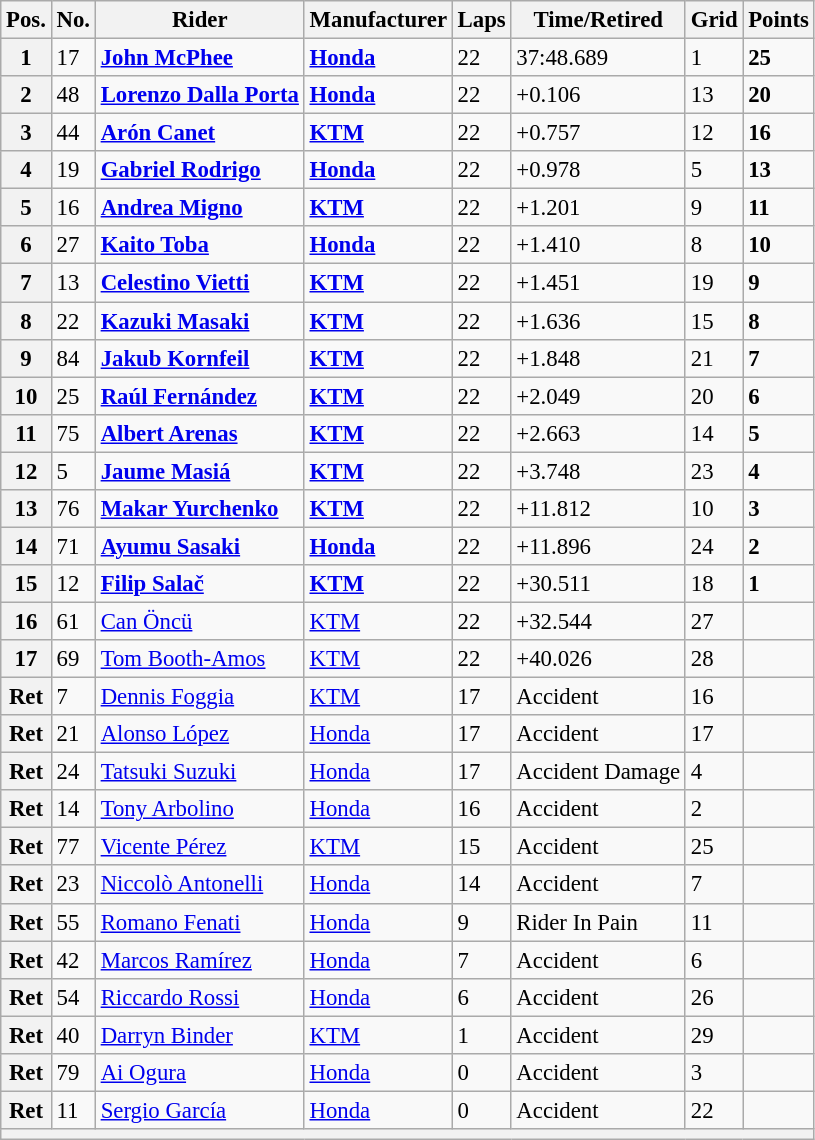<table class="wikitable" style="font-size: 95%;">
<tr>
<th>Pos.</th>
<th>No.</th>
<th>Rider</th>
<th>Manufacturer</th>
<th>Laps</th>
<th>Time/Retired</th>
<th>Grid</th>
<th>Points</th>
</tr>
<tr>
<th>1</th>
<td>17</td>
<td> <strong><a href='#'>John McPhee</a></strong></td>
<td><strong><a href='#'>Honda</a></strong></td>
<td>22</td>
<td>37:48.689</td>
<td>1</td>
<td><strong>25</strong></td>
</tr>
<tr>
<th>2</th>
<td>48</td>
<td> <strong><a href='#'>Lorenzo Dalla Porta</a></strong></td>
<td><strong><a href='#'>Honda</a></strong></td>
<td>22</td>
<td>+0.106</td>
<td>13</td>
<td><strong>20</strong></td>
</tr>
<tr>
<th>3</th>
<td>44</td>
<td> <strong><a href='#'>Arón Canet</a></strong></td>
<td><strong><a href='#'>KTM</a></strong></td>
<td>22</td>
<td>+0.757</td>
<td>12</td>
<td><strong>16</strong></td>
</tr>
<tr>
<th>4</th>
<td>19</td>
<td> <strong><a href='#'>Gabriel Rodrigo</a></strong></td>
<td><strong><a href='#'>Honda</a></strong></td>
<td>22</td>
<td>+0.978</td>
<td>5</td>
<td><strong>13</strong></td>
</tr>
<tr>
<th>5</th>
<td>16</td>
<td> <strong><a href='#'>Andrea Migno</a></strong></td>
<td><strong><a href='#'>KTM</a></strong></td>
<td>22</td>
<td>+1.201</td>
<td>9</td>
<td><strong>11</strong></td>
</tr>
<tr>
<th>6</th>
<td>27</td>
<td> <strong><a href='#'>Kaito Toba</a></strong></td>
<td><strong><a href='#'>Honda</a></strong></td>
<td>22</td>
<td>+1.410</td>
<td>8</td>
<td><strong>10</strong></td>
</tr>
<tr>
<th>7</th>
<td>13</td>
<td> <strong><a href='#'>Celestino Vietti</a></strong></td>
<td><strong><a href='#'>KTM</a></strong></td>
<td>22</td>
<td>+1.451</td>
<td>19</td>
<td><strong>9</strong></td>
</tr>
<tr>
<th>8</th>
<td>22</td>
<td> <strong><a href='#'>Kazuki Masaki</a></strong></td>
<td><strong><a href='#'>KTM</a></strong></td>
<td>22</td>
<td>+1.636</td>
<td>15</td>
<td><strong>8</strong></td>
</tr>
<tr>
<th>9</th>
<td>84</td>
<td> <strong><a href='#'>Jakub Kornfeil</a></strong></td>
<td><strong><a href='#'>KTM</a></strong></td>
<td>22</td>
<td>+1.848</td>
<td>21</td>
<td><strong>7</strong></td>
</tr>
<tr>
<th>10</th>
<td>25</td>
<td> <strong><a href='#'>Raúl Fernández</a></strong></td>
<td><strong><a href='#'>KTM</a></strong></td>
<td>22</td>
<td>+2.049</td>
<td>20</td>
<td><strong>6</strong></td>
</tr>
<tr>
<th>11</th>
<td>75</td>
<td> <strong><a href='#'>Albert Arenas</a></strong></td>
<td><strong><a href='#'>KTM</a></strong></td>
<td>22</td>
<td>+2.663</td>
<td>14</td>
<td><strong>5</strong></td>
</tr>
<tr>
<th>12</th>
<td>5</td>
<td> <strong><a href='#'>Jaume Masiá</a></strong></td>
<td><strong><a href='#'>KTM</a></strong></td>
<td>22</td>
<td>+3.748</td>
<td>23</td>
<td><strong>4</strong></td>
</tr>
<tr>
<th>13</th>
<td>76</td>
<td> <strong><a href='#'>Makar Yurchenko</a></strong></td>
<td><strong><a href='#'>KTM</a></strong></td>
<td>22</td>
<td>+11.812</td>
<td>10</td>
<td><strong>3</strong></td>
</tr>
<tr>
<th>14</th>
<td>71</td>
<td> <strong><a href='#'>Ayumu Sasaki</a></strong></td>
<td><strong><a href='#'>Honda</a></strong></td>
<td>22</td>
<td>+11.896</td>
<td>24</td>
<td><strong>2</strong></td>
</tr>
<tr>
<th>15</th>
<td>12</td>
<td> <strong><a href='#'>Filip Salač</a></strong></td>
<td><strong><a href='#'>KTM</a></strong></td>
<td>22</td>
<td>+30.511</td>
<td>18</td>
<td><strong>1</strong></td>
</tr>
<tr>
<th>16</th>
<td>61</td>
<td> <a href='#'>Can Öncü</a></td>
<td><a href='#'>KTM</a></td>
<td>22</td>
<td>+32.544</td>
<td>27</td>
<td></td>
</tr>
<tr>
<th>17</th>
<td>69</td>
<td> <a href='#'>Tom Booth-Amos</a></td>
<td><a href='#'>KTM</a></td>
<td>22</td>
<td>+40.026</td>
<td>28</td>
<td></td>
</tr>
<tr>
<th>Ret</th>
<td>7</td>
<td> <a href='#'>Dennis Foggia</a></td>
<td><a href='#'>KTM</a></td>
<td>17</td>
<td>Accident</td>
<td>16</td>
<td></td>
</tr>
<tr>
<th>Ret</th>
<td>21</td>
<td> <a href='#'>Alonso López</a></td>
<td><a href='#'>Honda</a></td>
<td>17</td>
<td>Accident</td>
<td>17</td>
<td></td>
</tr>
<tr>
<th>Ret</th>
<td>24</td>
<td> <a href='#'>Tatsuki Suzuki</a></td>
<td><a href='#'>Honda</a></td>
<td>17</td>
<td>Accident Damage</td>
<td>4</td>
<td></td>
</tr>
<tr>
<th>Ret</th>
<td>14</td>
<td> <a href='#'>Tony Arbolino</a></td>
<td><a href='#'>Honda</a></td>
<td>16</td>
<td>Accident</td>
<td>2</td>
<td></td>
</tr>
<tr>
<th>Ret</th>
<td>77</td>
<td> <a href='#'>Vicente Pérez</a></td>
<td><a href='#'>KTM</a></td>
<td>15</td>
<td>Accident</td>
<td>25</td>
<td></td>
</tr>
<tr>
<th>Ret</th>
<td>23</td>
<td> <a href='#'>Niccolò Antonelli</a></td>
<td><a href='#'>Honda</a></td>
<td>14</td>
<td>Accident</td>
<td>7</td>
<td></td>
</tr>
<tr>
<th>Ret</th>
<td>55</td>
<td> <a href='#'>Romano Fenati</a></td>
<td><a href='#'>Honda</a></td>
<td>9</td>
<td>Rider In Pain</td>
<td>11</td>
<td></td>
</tr>
<tr>
<th>Ret</th>
<td>42</td>
<td> <a href='#'>Marcos Ramírez</a></td>
<td><a href='#'>Honda</a></td>
<td>7</td>
<td>Accident</td>
<td>6</td>
<td></td>
</tr>
<tr>
<th>Ret</th>
<td>54</td>
<td> <a href='#'>Riccardo Rossi</a></td>
<td><a href='#'>Honda</a></td>
<td>6</td>
<td>Accident</td>
<td>26</td>
<td></td>
</tr>
<tr>
<th>Ret</th>
<td>40</td>
<td> <a href='#'>Darryn Binder</a></td>
<td><a href='#'>KTM</a></td>
<td>1</td>
<td>Accident</td>
<td>29</td>
<td></td>
</tr>
<tr>
<th>Ret</th>
<td>79</td>
<td> <a href='#'>Ai Ogura</a></td>
<td><a href='#'>Honda</a></td>
<td>0</td>
<td>Accident</td>
<td>3</td>
<td></td>
</tr>
<tr>
<th>Ret</th>
<td>11</td>
<td> <a href='#'>Sergio García</a></td>
<td><a href='#'>Honda</a></td>
<td>0</td>
<td>Accident</td>
<td>22</td>
<td></td>
</tr>
<tr>
<th colspan=8></th>
</tr>
</table>
